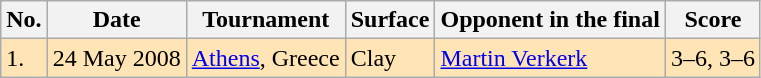<table class="sortable wikitable">
<tr>
<th>No.</th>
<th>Date</th>
<th>Tournament</th>
<th>Surface</th>
<th>Opponent in the final</th>
<th>Score</th>
</tr>
<tr bgcolor="moccasin">
<td>1.</td>
<td>24 May 2008</td>
<td><a href='#'>Athens</a>, Greece</td>
<td>Clay</td>
<td> <a href='#'>Martin Verkerk</a></td>
<td>3–6, 3–6</td>
</tr>
</table>
